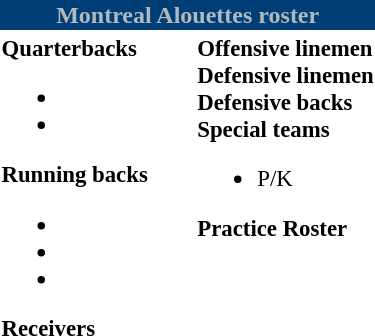<table class="toccolours" style="text-align: left;">
<tr>
<th colspan="7" style="background-color: #003E77; color:#B1B9BC; text-align:center"><strong>Montreal Alouettes roster</strong></th>
</tr>
<tr>
<td style="font-size: 95%;" valign="top"><strong>Quarterbacks</strong><br><ul><li></li><li></li></ul><strong>Running backs</strong><ul><li></li><li></li><li></li></ul><strong>Receivers</strong></td>
<td style="width: 25px;"></td>
<td style="font-size: 95%;" valign="top"><strong>Offensive linemen</strong><br><strong>Defensive linemen</strong><br><strong>Defensive backs</strong><br><strong>Special teams</strong><ul><li> P/K</li></ul><strong>Practice Roster</strong></td>
</tr>
<tr>
</tr>
</table>
